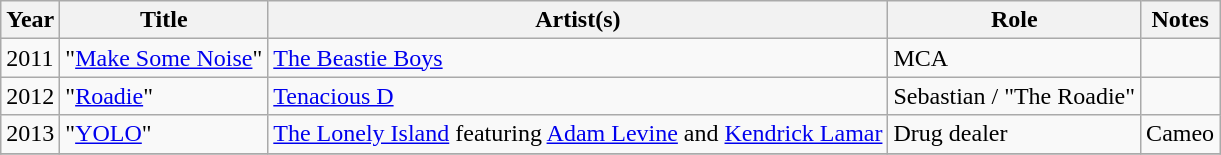<table class="wikitable sortable">
<tr>
<th>Year</th>
<th>Title</th>
<th>Artist(s)</th>
<th>Role</th>
<th>Notes</th>
</tr>
<tr>
<td>2011</td>
<td>"<a href='#'>Make Some Noise</a>"</td>
<td><a href='#'>The Beastie Boys</a></td>
<td>MCA</td>
<td></td>
</tr>
<tr>
<td>2012</td>
<td>"<a href='#'>Roadie</a>"</td>
<td><a href='#'>Tenacious D</a></td>
<td>Sebastian / "The Roadie"</td>
<td></td>
</tr>
<tr>
<td>2013</td>
<td>"<a href='#'>YOLO</a>"</td>
<td><a href='#'>The Lonely Island</a> featuring <a href='#'>Adam Levine</a> and <a href='#'>Kendrick Lamar</a></td>
<td>Drug dealer</td>
<td>Cameo</td>
</tr>
<tr>
</tr>
</table>
